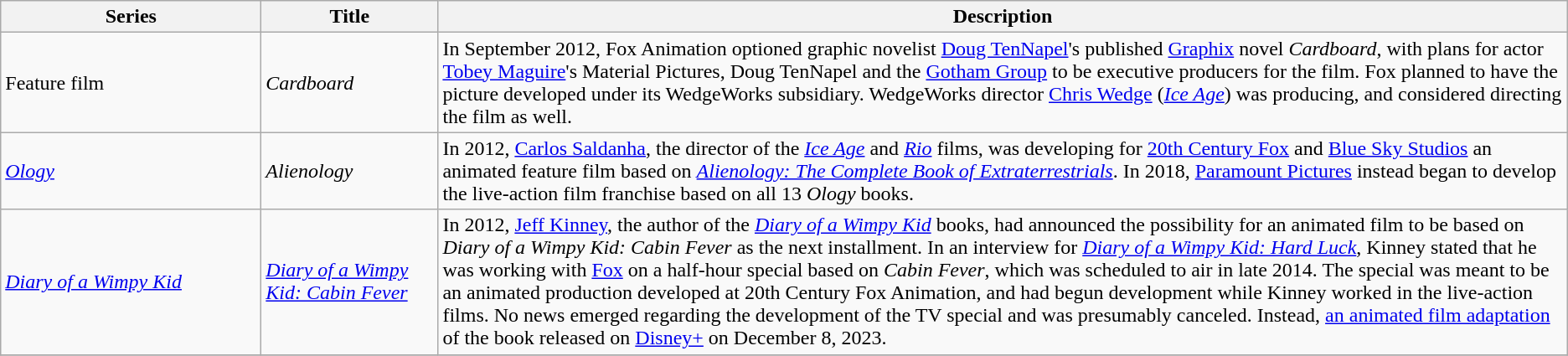<table class="wikitable">
<tr>
<th style="width:150pt;">Series</th>
<th style="width:100pt;">Title</th>
<th>Description</th>
</tr>
<tr>
<td>Feature film</td>
<td><em>Cardboard</em></td>
<td>In September 2012, Fox Animation optioned graphic novelist <a href='#'>Doug TenNapel</a>'s published <a href='#'>Graphix</a> novel <em>Cardboard</em>, with plans for actor <a href='#'>Tobey Maguire</a>'s Material Pictures, Doug TenNapel and the <a href='#'>Gotham Group</a> to be executive producers for the film. Fox planned to have the picture developed under its WedgeWorks subsidiary. WedgeWorks director <a href='#'>Chris Wedge</a> (<em><a href='#'>Ice Age</a></em>) was producing, and considered directing the film as well.</td>
</tr>
<tr>
<td><em><a href='#'>Ology</a></em></td>
<td><em>Alienology</em></td>
<td>In 2012, <a href='#'>Carlos Saldanha</a>, the director of the <em><a href='#'>Ice Age</a></em> and <em><a href='#'>Rio</a></em> films, was developing for <a href='#'>20th Century Fox</a> and <a href='#'>Blue Sky Studios</a> an animated feature film based on <em><a href='#'>Alienology: The Complete Book of Extraterrestrials</a></em>. In 2018, <a href='#'>Paramount Pictures</a> instead began to develop the live-action film franchise based on all 13 <em>Ology</em> books.</td>
</tr>
<tr>
<td><em><a href='#'>Diary of a Wimpy Kid</a></em></td>
<td><em><a href='#'>Diary of a Wimpy Kid: Cabin Fever</a></em></td>
<td>In 2012, <a href='#'>Jeff Kinney</a>, the author of the <em><a href='#'>Diary of a Wimpy Kid</a></em> books, had announced the possibility for an animated film to be based on <em>Diary of a Wimpy Kid: Cabin Fever</em> as the next installment. In an interview for <em><a href='#'>Diary of a Wimpy Kid: Hard Luck</a></em>, Kinney stated that he was working with <a href='#'>Fox</a> on a half-hour special based on <em>Cabin Fever</em>, which was scheduled to air in late 2014. The special was meant to be an animated production developed at 20th Century Fox Animation, and had begun development while Kinney worked in the live-action films. No news emerged regarding the development of the TV special and was presumably canceled. Instead, <a href='#'>an animated film adaptation</a> of the book released on <a href='#'>Disney+</a> on December 8, 2023.</td>
</tr>
<tr>
</tr>
</table>
